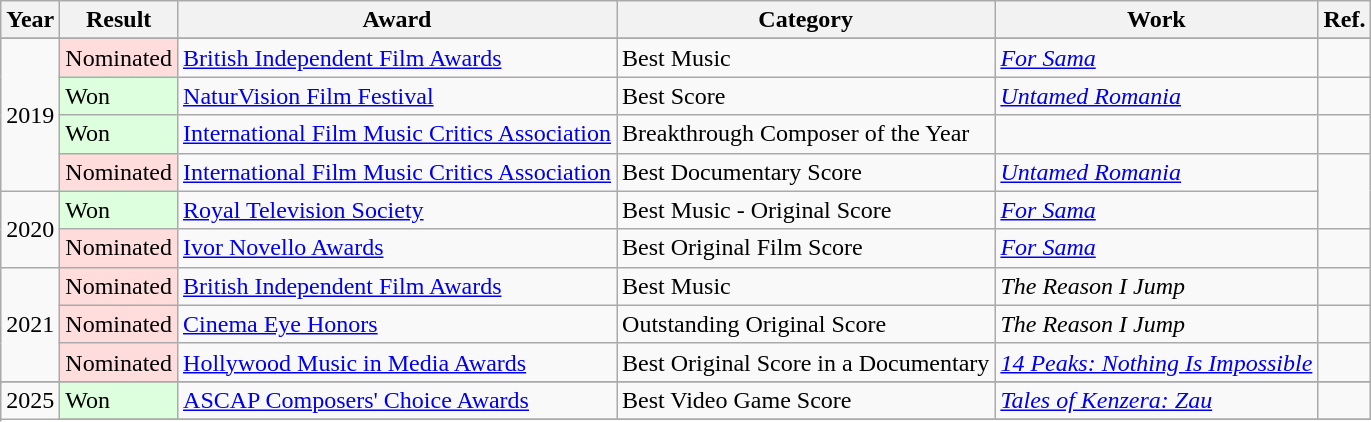<table class="wikitable">
<tr>
<th>Year</th>
<th>Result</th>
<th>Award</th>
<th>Category</th>
<th>Work</th>
<th>Ref.</th>
</tr>
<tr>
</tr>
<tr>
<td rowspan="4">2019</td>
<td style="background: #ffdddd">Nominated</td>
<td><a href='#'>British Independent Film Awards</a></td>
<td>Best Music</td>
<td><em><a href='#'>For Sama</a></em></td>
<td></td>
</tr>
<tr>
<td style="background: #ddffdd">Won</td>
<td><a href='#'>NaturVision Film Festival</a></td>
<td>Best Score</td>
<td><em><a href='#'>Untamed Romania</a></em></td>
<td></td>
</tr>
<tr>
<td style="background: #ddffdd">Won</td>
<td><a href='#'>International Film Music Critics Association</a></td>
<td>Breakthrough Composer of the Year</td>
<td></td>
<td></td>
</tr>
<tr>
<td style="background: #ffdddd">Nominated</td>
<td><a href='#'>International Film Music Critics Association</a></td>
<td>Best Documentary Score</td>
<td><em><a href='#'>Untamed Romania</a></em></td>
</tr>
<tr>
<td rowspan="2">2020</td>
<td style="background: #ddffdd">Won</td>
<td><a href='#'>Royal Television Society</a></td>
<td>Best Music - Original Score</td>
<td><em><a href='#'>For Sama</a></em></td>
</tr>
<tr>
<td style="background: #ffdddd">Nominated</td>
<td><a href='#'>Ivor Novello Awards</a></td>
<td>Best Original Film Score</td>
<td><em><a href='#'>For Sama</a></em></td>
<td></td>
</tr>
<tr>
<td rowspan="3">2021</td>
<td style="background: #ffdddd">Nominated</td>
<td><a href='#'>British Independent Film Awards</a></td>
<td>Best Music</td>
<td><em>The Reason I Jump</em></td>
<td></td>
</tr>
<tr>
<td style="background: #ffdddd">Nominated</td>
<td><a href='#'>Cinema Eye Honors</a></td>
<td>Outstanding Original Score</td>
<td><em>The Reason I Jump</em></td>
<td></td>
</tr>
<tr>
<td style="background: #ffdddd">Nominated</td>
<td><a href='#'>Hollywood Music in Media Awards</a></td>
<td>Best Original Score in a Documentary</td>
<td><em><a href='#'>14 Peaks: Nothing Is Impossible</a></em></td>
<td></td>
</tr>
<tr>
</tr>
<tr>
<td rowspan="2">2025</td>
<td style="background: #ddffdd">Won</td>
<td><a href='#'>ASCAP Composers' Choice Awards</a></td>
<td>Best Video Game Score</td>
<td><em><a href='#'>Tales of Kenzera: Zau</a></em></td>
<td></td>
</tr>
<tr>
</tr>
</table>
